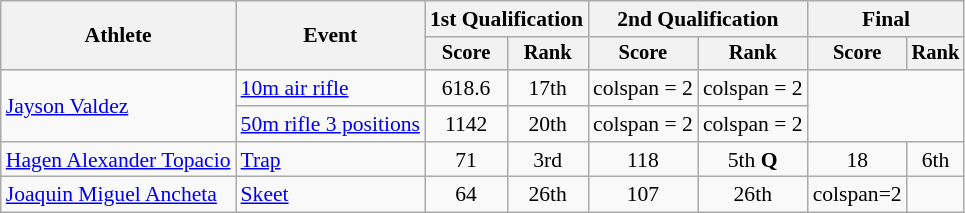<table class="wikitable" style="font-size:90%">
<tr>
<th rowspan=2>Athlete</th>
<th rowspan=2>Event</th>
<th colspan=2>1st Qualification</th>
<th colspan=2>2nd Qualification</th>
<th colspan=2>Final</th>
</tr>
<tr style="font-size:95%">
<th>Score</th>
<th>Rank</th>
<th>Score</th>
<th>Rank</th>
<th>Score</th>
<th>Rank</th>
</tr>
<tr>
<td rowspan=2 align=left><a href='#'>Jayson Valdez</a></td>
<td><a href='#'>10m air rifle</a></td>
<td align=center>618.6</td>
<td align=center>17th</td>
<td>colspan = 2 </td>
<td>colspan = 2 </td>
</tr>
<tr>
<td><a href='#'>50m rifle 3 positions</a></td>
<td align=center>1142</td>
<td align=center>20th</td>
<td>colspan = 2 </td>
<td>colspan = 2 </td>
</tr>
<tr>
<td align=left><a href='#'>Hagen Alexander Topacio</a></td>
<td><a href='#'>Trap</a></td>
<td align=center>71</td>
<td align=center>3rd</td>
<td align=center>118</td>
<td align=center>5th <strong>Q</strong></td>
<td align=center>18</td>
<td align=center>6th</td>
</tr>
<tr>
<td align=left><a href='#'>Joaquin Miguel Ancheta</a></td>
<td><a href='#'>Skeet</a></td>
<td align=center>64</td>
<td align=center>26th</td>
<td align=center>107</td>
<td align=center>26th</td>
<td>colspan=2 </td>
</tr>
</table>
